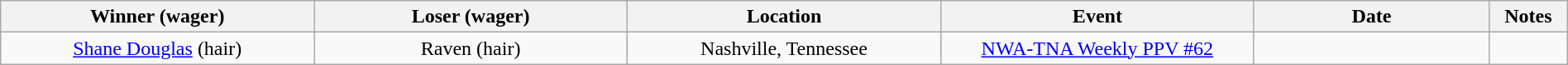<table class="wikitable sortable" width=100%  style="text-align: center">
<tr>
<th width=20% scope="col">Winner (wager)</th>
<th width=20% scope="col">Loser (wager)</th>
<th width=20% scope="col">Location</th>
<th width=20% scope="col">Event</th>
<th width=15% scope="col">Date</th>
<th class="unsortable" width=5% scope="col">Notes</th>
</tr>
<tr>
<td><a href='#'>Shane Douglas</a> (hair)</td>
<td>Raven (hair)</td>
<td>Nashville, Tennessee</td>
<td><a href='#'>NWA-TNA Weekly PPV #62</a></td>
<td></td>
<td></td>
</tr>
</table>
